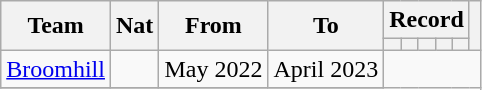<table class="wikitable" style="text-align:center">
<tr>
<th rowspan="2">Team</th>
<th rowspan="2">Nat</th>
<th rowspan="2">From</th>
<th rowspan="2">To</th>
<th colspan="5">Record</th>
<th rowspan=2></th>
</tr>
<tr>
<th></th>
<th></th>
<th></th>
<th></th>
<th></th>
</tr>
<tr>
<td align="left"><a href='#'>Broomhill</a></td>
<td align="center"></td>
<td align="center">May 2022</td>
<td align="center">April 2023<br></td>
</tr>
<tr>
</tr>
</table>
